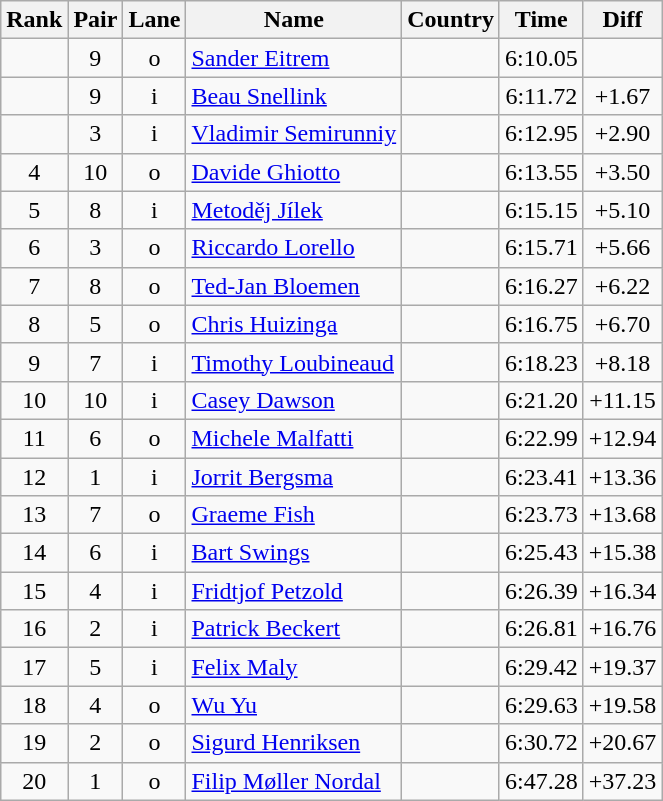<table class="wikitable sortable" style="text-align:center">
<tr>
<th>Rank</th>
<th>Pair</th>
<th>Lane</th>
<th>Name</th>
<th>Country</th>
<th>Time</th>
<th>Diff</th>
</tr>
<tr>
<td></td>
<td>9</td>
<td>o</td>
<td align=left><a href='#'>Sander Eitrem</a></td>
<td align=left></td>
<td>6:10.05</td>
<td></td>
</tr>
<tr>
<td></td>
<td>9</td>
<td>i</td>
<td align=left><a href='#'>Beau Snellink</a></td>
<td align=left></td>
<td>6:11.72</td>
<td>+1.67</td>
</tr>
<tr>
<td></td>
<td>3</td>
<td>i</td>
<td align=left><a href='#'>Vladimir Semirunniy</a></td>
<td align=left></td>
<td>6:12.95</td>
<td>+2.90</td>
</tr>
<tr>
<td>4</td>
<td>10</td>
<td>o</td>
<td align=left><a href='#'>Davide Ghiotto</a></td>
<td align=left></td>
<td>6:13.55</td>
<td>+3.50</td>
</tr>
<tr>
<td>5</td>
<td>8</td>
<td>i</td>
<td align=left><a href='#'>Metoděj Jílek</a></td>
<td align=left></td>
<td>6:15.15</td>
<td>+5.10</td>
</tr>
<tr>
<td>6</td>
<td>3</td>
<td>o</td>
<td align=left><a href='#'>Riccardo Lorello</a></td>
<td align=left></td>
<td>6:15.71</td>
<td>+5.66</td>
</tr>
<tr>
<td>7</td>
<td>8</td>
<td>o</td>
<td align=left><a href='#'>Ted-Jan Bloemen</a></td>
<td align=left></td>
<td>6:16.27</td>
<td>+6.22</td>
</tr>
<tr>
<td>8</td>
<td>5</td>
<td>o</td>
<td align=left><a href='#'>Chris Huizinga</a></td>
<td align=left></td>
<td>6:16.75</td>
<td>+6.70</td>
</tr>
<tr>
<td>9</td>
<td>7</td>
<td>i</td>
<td align=left><a href='#'>Timothy Loubineaud</a></td>
<td align=left></td>
<td>6:18.23</td>
<td>+8.18</td>
</tr>
<tr>
<td>10</td>
<td>10</td>
<td>i</td>
<td align=left><a href='#'>Casey Dawson</a></td>
<td align=left></td>
<td>6:21.20</td>
<td>+11.15</td>
</tr>
<tr>
<td>11</td>
<td>6</td>
<td>o</td>
<td align=left><a href='#'>Michele Malfatti</a></td>
<td align=left></td>
<td>6:22.99</td>
<td>+12.94</td>
</tr>
<tr>
<td>12</td>
<td>1</td>
<td>i</td>
<td align=left><a href='#'>Jorrit Bergsma</a></td>
<td align=left></td>
<td>6:23.41</td>
<td>+13.36</td>
</tr>
<tr>
<td>13</td>
<td>7</td>
<td>o</td>
<td align=left><a href='#'>Graeme Fish</a></td>
<td align=left></td>
<td>6:23.73</td>
<td>+13.68</td>
</tr>
<tr>
<td>14</td>
<td>6</td>
<td>i</td>
<td align=left><a href='#'>Bart Swings</a></td>
<td align=left></td>
<td>6:25.43</td>
<td>+15.38</td>
</tr>
<tr>
<td>15</td>
<td>4</td>
<td>i</td>
<td align=left><a href='#'>Fridtjof Petzold</a></td>
<td align=left></td>
<td>6:26.39</td>
<td>+16.34</td>
</tr>
<tr>
<td>16</td>
<td>2</td>
<td>i</td>
<td align=left><a href='#'>Patrick Beckert</a></td>
<td align=left></td>
<td>6:26.81</td>
<td>+16.76</td>
</tr>
<tr>
<td>17</td>
<td>5</td>
<td>i</td>
<td align=left><a href='#'>Felix Maly</a></td>
<td align=left></td>
<td>6:29.42</td>
<td>+19.37</td>
</tr>
<tr>
<td>18</td>
<td>4</td>
<td>o</td>
<td align=left><a href='#'>Wu Yu</a></td>
<td align=left></td>
<td>6:29.63</td>
<td>+19.58</td>
</tr>
<tr>
<td>19</td>
<td>2</td>
<td>o</td>
<td align=left><a href='#'>Sigurd Henriksen</a></td>
<td align=left></td>
<td>6:30.72</td>
<td>+20.67</td>
</tr>
<tr>
<td>20</td>
<td>1</td>
<td>o</td>
<td align=left><a href='#'>Filip Møller Nordal</a></td>
<td align=left></td>
<td>6:47.28</td>
<td>+37.23</td>
</tr>
</table>
